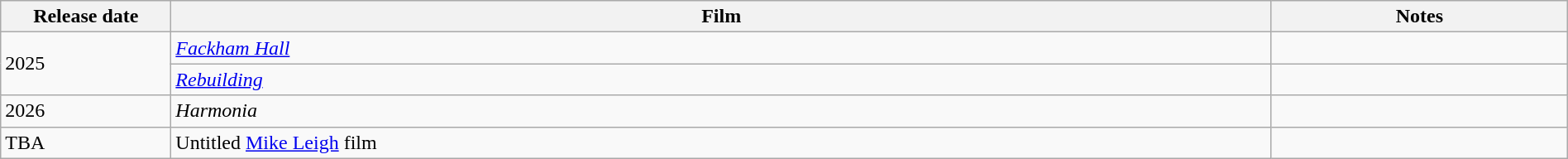<table class="wikitable sortable" style="width:100%;">
<tr>
<th scope="col" style="width:130px;">Release date</th>
<th>Film</th>
<th>Notes</th>
</tr>
<tr>
<td rowspan="2">2025</td>
<td><em><a href='#'>Fackham Hall</a></em></td>
<td></td>
</tr>
<tr>
<td><em><a href='#'>Rebuilding</a></em></td>
<td></td>
</tr>
<tr>
<td>2026</td>
<td><em>Harmonia</em></td>
<td></td>
</tr>
<tr>
<td>TBA</td>
<td>Untitled <a href='#'>Mike Leigh</a> film</td>
<td></td>
</tr>
</table>
